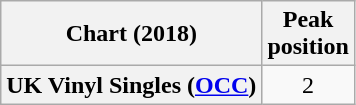<table class="wikitable plainrowheaders" style="text-align:center">
<tr>
<th scope="col">Chart (2018)</th>
<th scope="col">Peak<br>position</th>
</tr>
<tr>
<th scope="row">UK Vinyl Singles (<a href='#'>OCC</a>)</th>
<td>2</td>
</tr>
</table>
